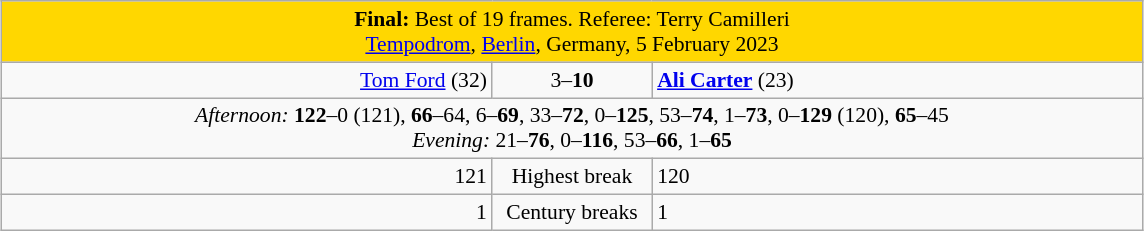<table class="wikitable" style="font-size: 90%; margin: 1em auto 1em auto;">
<tr>
<td colspan = "3" align="center" bgcolor="#ffd700"><strong>Final:</strong> Best of 19 frames. Referee: Terry Camilleri<br><a href='#'>Tempodrom</a>, <a href='#'>Berlin</a>, Germany, 5 February 2023</td>
</tr>
<tr>
<td width="320" align="right"><a href='#'>Tom Ford</a> (32)<br></td>
<td width="100" align="center">3–<strong>10</strong></td>
<td width="320"><strong><a href='#'>Ali Carter</a></strong> (23)<br></td>
</tr>
<tr>
<td colspan="3" align="center" style="font-size: 100%"><em>Afternoon:</em> <strong>122</strong>–0 (121), <strong>66</strong>–64, 6–<strong>69</strong>, 33–<strong>72</strong>, 0–<strong>125</strong>, 53–<strong>74</strong>, 1–<strong>73</strong>, 0–<strong>129</strong> (120), <strong>65</strong>–45 <br><em>Evening:</em> 21–<strong>76</strong>, 0–<strong>116</strong>, 53–<strong>66</strong>, 1–<strong>65</strong></td>
</tr>
<tr>
<td align="right">121</td>
<td align="center">Highest break</td>
<td>120</td>
</tr>
<tr>
<td align="right">1</td>
<td align="center">Century breaks</td>
<td>1</td>
</tr>
</table>
